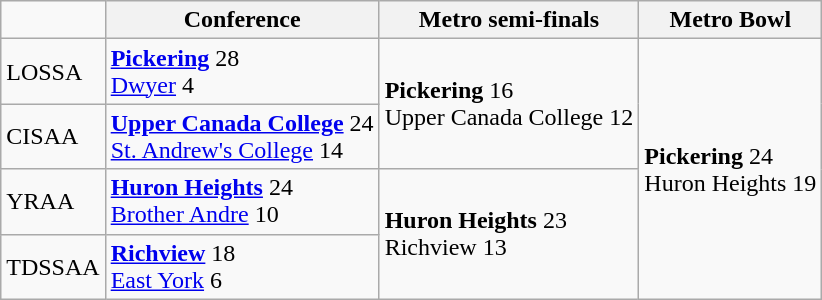<table class="wikitable">
<tr>
<td></td>
<th>Conference</th>
<th>Metro semi-finals</th>
<th>Metro Bowl</th>
</tr>
<tr>
<td>LOSSA</td>
<td><strong><a href='#'>Pickering</a></strong> 28<br><a href='#'>Dwyer</a>  4</td>
<td rowspan=2><strong>Pickering</strong> 16 <br> Upper Canada College 12</td>
<td rowspan=4><strong>Pickering</strong> 24 <br> Huron Heights 19</td>
</tr>
<tr>
<td>CISAA</td>
<td><strong><a href='#'>Upper Canada College</a></strong> 24<br><a href='#'>St. Andrew's College</a> 14</td>
</tr>
<tr>
<td>YRAA</td>
<td><strong><a href='#'>Huron Heights</a></strong> 24<br><a href='#'>Brother Andre</a> 10</td>
<td rowspan=2><strong>Huron Heights</strong> 23<br> Richview 13</td>
</tr>
<tr>
<td>TDSSAA</td>
<td><strong><a href='#'>Richview</a></strong> 18<br><a href='#'>East York</a> 6</td>
</tr>
</table>
